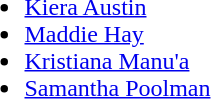<table>
<tr style="vertical-align:top">
<td><br><ul><li><a href='#'>Kiera Austin</a></li><li><a href='#'>Maddie Hay</a></li><li><a href='#'>Kristiana Manu'a</a></li><li><a href='#'>Samantha Poolman</a></li></ul></td>
</tr>
</table>
